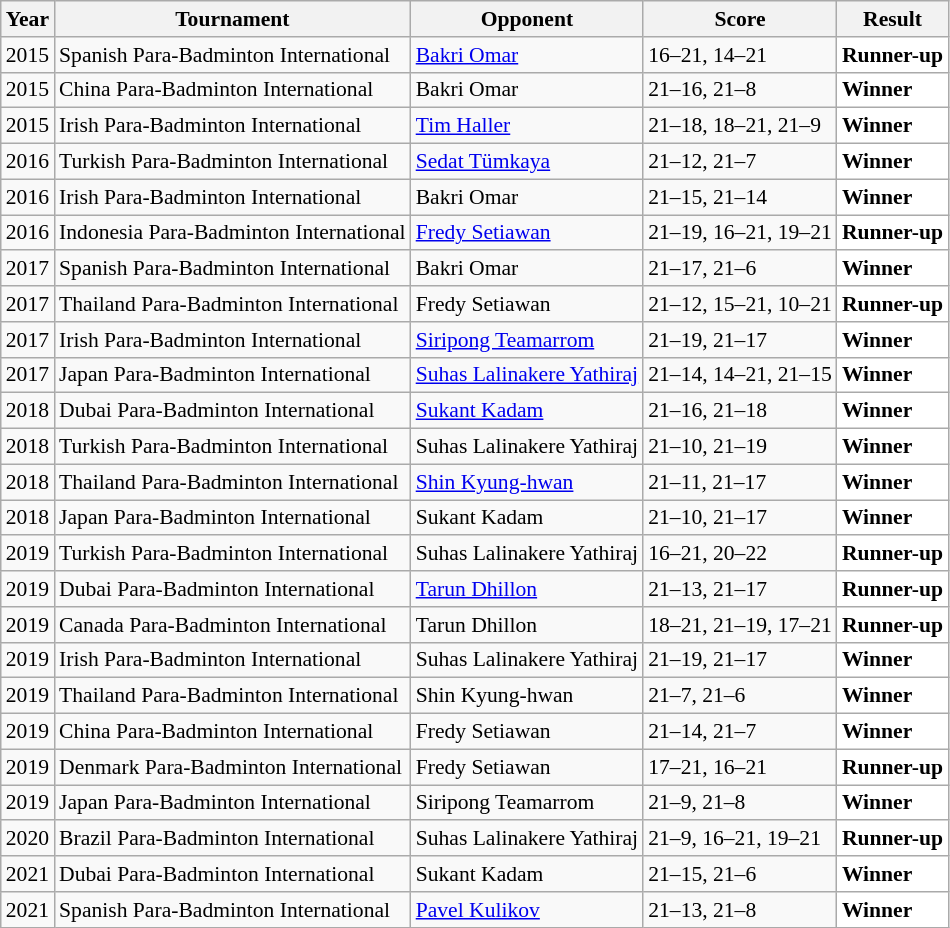<table class="sortable wikitable" style="font-size: 90%;">
<tr>
<th>Year</th>
<th>Tournament</th>
<th>Opponent</th>
<th>Score</th>
<th>Result</th>
</tr>
<tr>
<td align="center">2015</td>
<td align="left">Spanish Para-Badminton International</td>
<td align="left"> <a href='#'>Bakri Omar</a></td>
<td align="left">16–21, 14–21</td>
<td style="text-align:left; background:white"> <strong>Runner-up</strong></td>
</tr>
<tr>
<td align="center">2015</td>
<td align="left">China Para-Badminton International</td>
<td align="left"> Bakri Omar</td>
<td align="left">21–16, 21–8</td>
<td style="text-align:left; background:white"> <strong>Winner</strong></td>
</tr>
<tr>
<td align="center">2015</td>
<td align="left">Irish Para-Badminton International</td>
<td align="left"> <a href='#'>Tim Haller</a></td>
<td align="left">21–18, 18–21, 21–9</td>
<td style="text-align:left; background:white"> <strong>Winner</strong></td>
</tr>
<tr>
<td align="center">2016</td>
<td align="left">Turkish Para-Badminton International</td>
<td align="left"> <a href='#'>Sedat Tümkaya</a></td>
<td align="left">21–12, 21–7</td>
<td style="text-align:left; background:white"> <strong>Winner</strong></td>
</tr>
<tr>
<td align="center">2016</td>
<td align="left">Irish Para-Badminton International</td>
<td align="left"> Bakri Omar</td>
<td align="left">21–15, 21–14</td>
<td style="text-align:left; background:white"> <strong>Winner</strong></td>
</tr>
<tr>
<td align="center">2016</td>
<td align="left">Indonesia Para-Badminton International</td>
<td align="left"> <a href='#'>Fredy Setiawan</a></td>
<td align="left">21–19, 16–21, 19–21</td>
<td style="text-align:left; background:white"> <strong>Runner-up</strong></td>
</tr>
<tr>
<td align="center">2017</td>
<td align="left">Spanish Para-Badminton International</td>
<td align="left"> Bakri Omar</td>
<td align="left">21–17, 21–6</td>
<td style="text-align:left; background:white"> <strong>Winner</strong></td>
</tr>
<tr>
<td align="center">2017</td>
<td align="left">Thailand Para-Badminton International</td>
<td align="left"> Fredy Setiawan</td>
<td align="left">21–12, 15–21, 10–21</td>
<td style="text-align:left; background:white"> <strong>Runner-up</strong></td>
</tr>
<tr>
<td align="center">2017</td>
<td align="left">Irish Para-Badminton International</td>
<td align="left"> <a href='#'>Siripong Teamarrom</a></td>
<td align="left">21–19, 21–17</td>
<td style="text-align:left; background:white"> <strong>Winner</strong></td>
</tr>
<tr>
<td align="center">2017</td>
<td align="left">Japan Para-Badminton International</td>
<td align="left"> <a href='#'>Suhas Lalinakere Yathiraj</a></td>
<td align="left">21–14, 14–21, 21–15</td>
<td style="text-align:left; background:white"> <strong>Winner</strong></td>
</tr>
<tr>
<td align="center">2018</td>
<td align="left">Dubai Para-Badminton International</td>
<td align="left"> <a href='#'>Sukant Kadam</a></td>
<td align="left">21–16, 21–18</td>
<td style="text-align:left; background:white"> <strong>Winner</strong></td>
</tr>
<tr>
<td align="center">2018</td>
<td align="left">Turkish Para-Badminton International</td>
<td align="left"> Suhas Lalinakere Yathiraj</td>
<td align="left">21–10, 21–19</td>
<td style="text-align:left; background:white"> <strong>Winner</strong></td>
</tr>
<tr>
<td align="center">2018</td>
<td align="left">Thailand Para-Badminton International</td>
<td align="left"> <a href='#'>Shin Kyung-hwan</a></td>
<td align="left">21–11, 21–17</td>
<td style="text-align:left; background:white"> <strong>Winner</strong></td>
</tr>
<tr>
<td align="center">2018</td>
<td align="left">Japan Para-Badminton International</td>
<td align="left"> Sukant Kadam</td>
<td align="left">21–10, 21–17</td>
<td style="text-align:left; background:white"> <strong>Winner</strong></td>
</tr>
<tr>
<td align="center">2019</td>
<td align="left">Turkish Para-Badminton International</td>
<td align="left"> Suhas Lalinakere Yathiraj</td>
<td align="left">16–21, 20–22</td>
<td style="text-align:left; background:white"> <strong>Runner-up</strong></td>
</tr>
<tr>
<td align="center">2019</td>
<td align="left">Dubai Para-Badminton International</td>
<td align="left"> <a href='#'>Tarun Dhillon</a></td>
<td align="left">21–13, 21–17</td>
<td style="text-align:left; background:white"> <strong>Runner-up</strong></td>
</tr>
<tr>
<td align="center">2019</td>
<td align="left">Canada Para-Badminton International</td>
<td align="left"> Tarun Dhillon</td>
<td align="left">18–21, 21–19, 17–21</td>
<td style="text-align:left; background:white"> <strong>Runner-up</strong></td>
</tr>
<tr>
<td align="center">2019</td>
<td align="left">Irish Para-Badminton International</td>
<td align="left"> Suhas Lalinakere Yathiraj</td>
<td align="left">21–19, 21–17</td>
<td style="text-align:left; background:white"> <strong>Winner</strong></td>
</tr>
<tr>
<td align="center">2019</td>
<td align="left">Thailand Para-Badminton International</td>
<td align="left"> Shin Kyung-hwan</td>
<td align="left">21–7, 21–6</td>
<td style="text-align:left; background:white"> <strong>Winner</strong></td>
</tr>
<tr>
<td align="center">2019</td>
<td align="left">China Para-Badminton International</td>
<td align="left"> Fredy Setiawan</td>
<td align="left">21–14, 21–7</td>
<td style="text-align:left; background:white"> <strong>Winner</strong></td>
</tr>
<tr>
<td align="center">2019</td>
<td align="left">Denmark Para-Badminton International</td>
<td align="left"> Fredy Setiawan</td>
<td align="left">17–21, 16–21</td>
<td style="text-align:left; background:white"> <strong>Runner-up</strong></td>
</tr>
<tr>
<td align="center">2019</td>
<td align="left">Japan Para-Badminton International</td>
<td align="left"> Siripong Teamarrom</td>
<td align="left">21–9, 21–8</td>
<td style="text-align:left; background:white"> <strong>Winner</strong></td>
</tr>
<tr>
<td align="center">2020</td>
<td align="left">Brazil Para-Badminton International</td>
<td align="left"> Suhas Lalinakere Yathiraj</td>
<td align="left">21–9, 16–21, 19–21</td>
<td style="text-align:left; background:white"> <strong>Runner-up</strong></td>
</tr>
<tr>
<td align="center">2021</td>
<td align="left">Dubai Para-Badminton International</td>
<td align="left"> Sukant Kadam</td>
<td align="left">21–15, 21–6</td>
<td style="text-align:left; background:white"> <strong>Winner</strong></td>
</tr>
<tr>
<td align="center">2021</td>
<td align="left">Spanish Para-Badminton International</td>
<td align="left"> <a href='#'>Pavel Kulikov</a></td>
<td align="left">21–13, 21–8</td>
<td style="text-align:left; background:white"> <strong>Winner</strong></td>
</tr>
</table>
